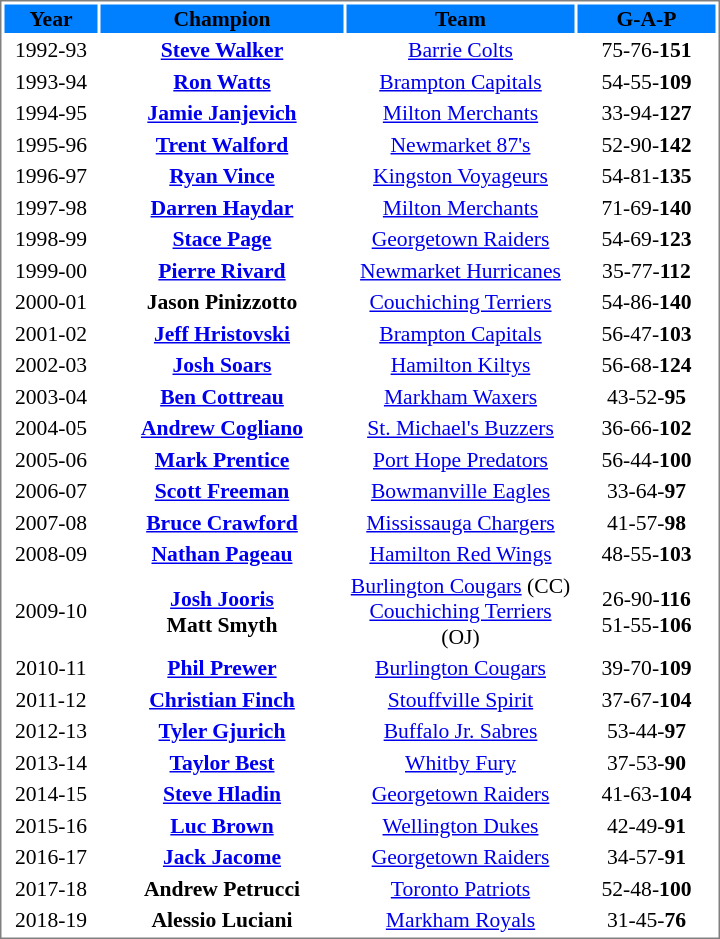<table cellpadding="0">
<tr align="left" style="vertical-align: top">
<td></td>
<td><br><table cellpadding="1" width="480px" style="font-size: 90%; border: 1px solid gray;">
<tr align="center">
<th style="background: #007FFF;" width="60"><strong>Year</strong></th>
<th style="background: #007FFF;" width="160"><strong>Champion</strong></th>
<th style="background: #007FFF;" width="150"><strong>Team</strong></th>
<th style="background: #007FFF;"><strong>G-A-P</strong></th>
</tr>
<tr align="center">
<td>1992-93</td>
<td><strong><a href='#'>Steve Walker</a></strong></td>
<td><a href='#'>Barrie Colts</a></td>
<td>75-76-<strong>151</strong></td>
</tr>
<tr align="center">
<td>1993-94</td>
<td><strong><a href='#'>Ron Watts</a></strong></td>
<td><a href='#'>Brampton Capitals</a></td>
<td>54-55-<strong>109</strong></td>
</tr>
<tr align="center">
<td>1994-95</td>
<td><strong><a href='#'>Jamie Janjevich</a></strong></td>
<td><a href='#'>Milton Merchants</a></td>
<td>33-94-<strong>127</strong></td>
</tr>
<tr align="center">
<td>1995-96</td>
<td><strong><a href='#'>Trent Walford</a></strong></td>
<td><a href='#'>Newmarket 87's</a></td>
<td>52-90-<strong>142</strong></td>
</tr>
<tr align="center">
<td>1996-97</td>
<td><strong><a href='#'>Ryan Vince</a></strong></td>
<td><a href='#'>Kingston Voyageurs</a></td>
<td>54-81-<strong>135</strong></td>
</tr>
<tr align="center">
<td>1997-98</td>
<td><strong><a href='#'>Darren Haydar</a></strong></td>
<td><a href='#'>Milton Merchants</a></td>
<td>71-69-<strong>140</strong></td>
</tr>
<tr align="center">
<td>1998-99</td>
<td><strong><a href='#'>Stace Page</a></strong></td>
<td><a href='#'>Georgetown Raiders</a></td>
<td>54-69-<strong>123</strong></td>
</tr>
<tr align="center">
<td>1999-00</td>
<td><strong><a href='#'>Pierre Rivard</a></strong></td>
<td><a href='#'>Newmarket Hurricanes</a></td>
<td>35-77-<strong>112</strong></td>
</tr>
<tr align="center">
<td>2000-01</td>
<td><strong>Jason Pinizzotto</strong></td>
<td><a href='#'>Couchiching Terriers</a></td>
<td>54-86-<strong>140</strong></td>
</tr>
<tr align="center">
<td>2001-02</td>
<td><strong><a href='#'>Jeff Hristovski</a></strong></td>
<td><a href='#'>Brampton Capitals</a></td>
<td>56-47-<strong>103</strong></td>
</tr>
<tr align="center">
<td>2002-03</td>
<td><strong><a href='#'>Josh Soars</a></strong></td>
<td><a href='#'>Hamilton Kiltys</a></td>
<td>56-68-<strong>124</strong></td>
</tr>
<tr align="center">
<td>2003-04</td>
<td><strong><a href='#'>Ben Cottreau</a></strong></td>
<td><a href='#'>Markham Waxers</a></td>
<td>43-52-<strong>95</strong></td>
</tr>
<tr align="center">
<td>2004-05</td>
<td><strong><a href='#'>Andrew Cogliano</a></strong></td>
<td><a href='#'>St. Michael's Buzzers</a></td>
<td>36-66-<strong>102</strong></td>
</tr>
<tr align="center">
<td>2005-06</td>
<td><strong><a href='#'>Mark Prentice</a></strong></td>
<td><a href='#'>Port Hope Predators</a></td>
<td>56-44-<strong>100</strong></td>
</tr>
<tr align="center">
<td>2006-07</td>
<td><strong><a href='#'>Scott Freeman</a></strong></td>
<td><a href='#'>Bowmanville Eagles</a></td>
<td>33-64-<strong>97</strong></td>
</tr>
<tr align="center">
<td>2007-08</td>
<td><strong><a href='#'>Bruce Crawford</a></strong></td>
<td><a href='#'>Mississauga Chargers</a></td>
<td>41-57-<strong>98</strong></td>
</tr>
<tr align="center">
<td>2008-09</td>
<td><strong><a href='#'>Nathan Pageau</a></strong></td>
<td><a href='#'>Hamilton Red Wings</a></td>
<td>48-55-<strong>103</strong></td>
</tr>
<tr align="center">
<td>2009-10</td>
<td><strong><a href='#'>Josh Jooris</a></strong><br><strong>Matt Smyth</strong></td>
<td><a href='#'>Burlington Cougars</a> (CC)<br><a href='#'>Couchiching Terriers</a> (OJ)</td>
<td>26-90-<strong>116</strong><br>51-55-<strong>106</strong></td>
</tr>
<tr align="center">
<td>2010-11</td>
<td><strong><a href='#'>Phil Prewer</a></strong></td>
<td><a href='#'>Burlington Cougars</a></td>
<td>39-70-<strong>109</strong></td>
</tr>
<tr align="center">
<td>2011-12</td>
<td><strong><a href='#'>Christian Finch</a></strong></td>
<td><a href='#'>Stouffville Spirit</a></td>
<td>37-67-<strong>104</strong></td>
</tr>
<tr align="center">
<td>2012-13</td>
<td><strong><a href='#'>Tyler Gjurich</a></strong></td>
<td><a href='#'>Buffalo Jr. Sabres</a></td>
<td>53-44-<strong>97</strong></td>
</tr>
<tr align="center">
<td>2013-14</td>
<td><strong><a href='#'>Taylor Best</a></strong></td>
<td><a href='#'>Whitby Fury</a></td>
<td>37-53-<strong>90</strong></td>
</tr>
<tr align="center">
<td>2014-15</td>
<td><strong><a href='#'>Steve Hladin</a></strong></td>
<td><a href='#'>Georgetown Raiders</a></td>
<td>41-63-<strong>104</strong></td>
</tr>
<tr align="center">
<td>2015-16</td>
<td><strong><a href='#'>Luc Brown</a></strong></td>
<td><a href='#'>Wellington Dukes</a></td>
<td>42-49-<strong>91</strong></td>
</tr>
<tr align="center">
<td>2016-17</td>
<td><strong><a href='#'>Jack Jacome</a></strong></td>
<td><a href='#'>Georgetown Raiders</a></td>
<td>34-57-<strong>91</strong></td>
</tr>
<tr align="center">
<td>2017-18</td>
<td><strong>Andrew Petrucci</strong></td>
<td><a href='#'>Toronto Patriots</a></td>
<td>52-48-<strong>100</strong></td>
</tr>
<tr align="center">
<td>2018-19</td>
<td><strong>Alessio Luciani</strong></td>
<td><a href='#'>Markham Royals</a></td>
<td>31-45-<strong>76</strong></td>
</tr>
</table>
</td>
</tr>
</table>
